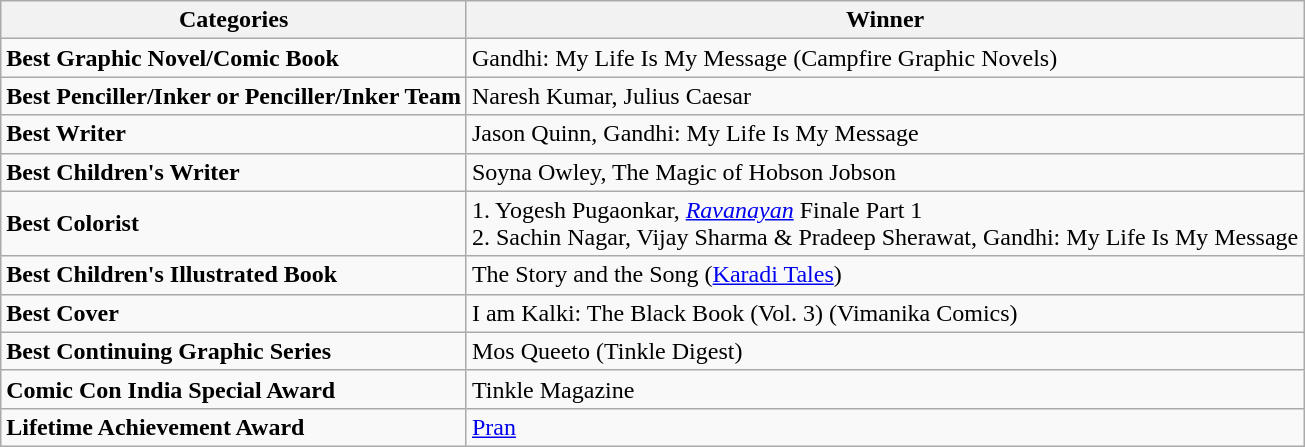<table class="wikitable">
<tr>
<th>Categories</th>
<th>Winner</th>
</tr>
<tr>
<td><strong>Best Graphic Novel/Comic Book</strong></td>
<td>Gandhi: My Life Is My Message (Campfire Graphic Novels)</td>
</tr>
<tr>
<td><strong>Best Penciller/Inker or Penciller/Inker Team</strong></td>
<td>Naresh Kumar, Julius Caesar</td>
</tr>
<tr>
<td><strong>Best Writer</strong></td>
<td>Jason Quinn, Gandhi: My Life Is My Message</td>
</tr>
<tr>
<td><strong>Best Children's Writer</strong></td>
<td>Soyna Owley, The Magic of Hobson Jobson</td>
</tr>
<tr>
<td><strong>Best Colorist</strong></td>
<td>1. Yogesh Pugaonkar, <em><a href='#'>Ravanayan</a></em> Finale Part 1<br>2. Sachin Nagar, Vijay Sharma & Pradeep Sherawat, Gandhi: My Life Is My Message</td>
</tr>
<tr>
<td><strong>Best Children's Illustrated Book</strong></td>
<td>The Story and the Song (<a href='#'>Karadi Tales</a>)</td>
</tr>
<tr>
<td><strong>Best Cover</strong></td>
<td>I am Kalki: The Black Book (Vol. 3) (Vimanika Comics)</td>
</tr>
<tr>
<td><strong>Best Continuing Graphic Series</strong></td>
<td>Mos Queeto (Tinkle Digest)</td>
</tr>
<tr>
<td><strong>Comic Con India Special Award</strong></td>
<td>Tinkle Magazine</td>
</tr>
<tr>
<td><strong>Lifetime Achievement Award</strong></td>
<td><a href='#'>Pran</a></td>
</tr>
</table>
